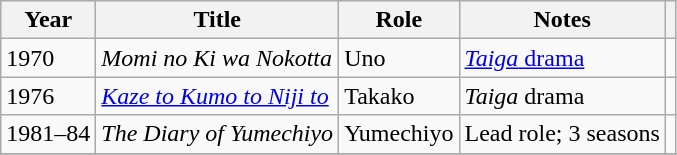<table class="wikitable">
<tr>
<th>Year</th>
<th>Title</th>
<th>Role</th>
<th>Notes</th>
<th></th>
</tr>
<tr>
<td>1970</td>
<td><em>Momi no Ki wa Nokotta</em></td>
<td>Uno</td>
<td><a href='#'><em>Taiga</em> drama</a></td>
<td></td>
</tr>
<tr>
<td>1976</td>
<td><em><a href='#'>Kaze to Kumo to Niji to</a></em></td>
<td>Takako</td>
<td><em>Taiga</em> drama</td>
<td></td>
</tr>
<tr>
<td>1981–84</td>
<td><em>The Diary of Yumechiyo</em></td>
<td>Yumechiyo</td>
<td>Lead role; 3 seasons</td>
<td></td>
</tr>
<tr>
</tr>
</table>
